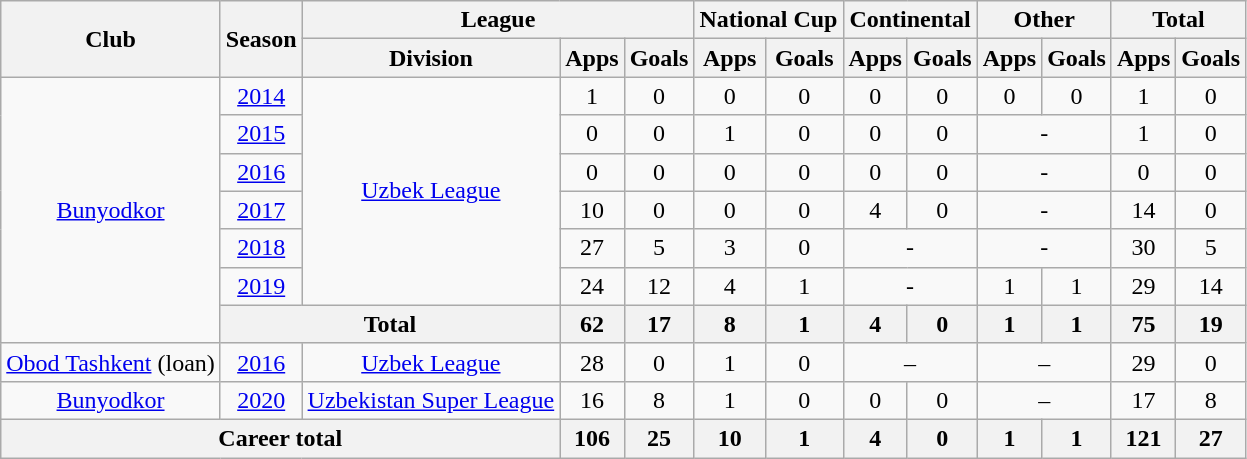<table class="wikitable" style="text-align: center;">
<tr>
<th rowspan="2">Club</th>
<th rowspan="2">Season</th>
<th colspan="3">League</th>
<th colspan="2">National Cup</th>
<th colspan="2">Continental</th>
<th colspan="2">Other</th>
<th colspan="2">Total</th>
</tr>
<tr>
<th>Division</th>
<th>Apps</th>
<th>Goals</th>
<th>Apps</th>
<th>Goals</th>
<th>Apps</th>
<th>Goals</th>
<th>Apps</th>
<th>Goals</th>
<th>Apps</th>
<th>Goals</th>
</tr>
<tr>
<td rowspan="7" valign="center"><a href='#'>Bunyodkor</a></td>
<td><a href='#'>2014</a></td>
<td rowspan="6" valign="center"><a href='#'>Uzbek League</a></td>
<td>1</td>
<td>0</td>
<td>0</td>
<td>0</td>
<td>0</td>
<td>0</td>
<td>0</td>
<td>0</td>
<td>1</td>
<td>0</td>
</tr>
<tr>
<td><a href='#'>2015</a></td>
<td>0</td>
<td>0</td>
<td>1</td>
<td>0</td>
<td>0</td>
<td>0</td>
<td colspan="2">-</td>
<td>1</td>
<td>0</td>
</tr>
<tr>
<td><a href='#'>2016</a></td>
<td>0</td>
<td>0</td>
<td>0</td>
<td>0</td>
<td>0</td>
<td>0</td>
<td colspan="2">-</td>
<td>0</td>
<td>0</td>
</tr>
<tr>
<td><a href='#'>2017</a></td>
<td>10</td>
<td>0</td>
<td>0</td>
<td>0</td>
<td>4</td>
<td>0</td>
<td colspan="2">-</td>
<td>14</td>
<td>0</td>
</tr>
<tr>
<td><a href='#'>2018</a></td>
<td>27</td>
<td>5</td>
<td>3</td>
<td>0</td>
<td colspan="2">-</td>
<td colspan="2">-</td>
<td>30</td>
<td>5</td>
</tr>
<tr>
<td><a href='#'>2019</a></td>
<td>24</td>
<td>12</td>
<td>4</td>
<td>1</td>
<td colspan="2">-</td>
<td>1</td>
<td>1</td>
<td>29</td>
<td>14</td>
</tr>
<tr>
<th colspan="2">Total</th>
<th>62</th>
<th>17</th>
<th>8</th>
<th>1</th>
<th>4</th>
<th>0</th>
<th>1</th>
<th>1</th>
<th>75</th>
<th>19</th>
</tr>
<tr>
<td><a href='#'>Obod Tashkent</a> (loan)</td>
<td><a href='#'>2016</a></td>
<td><a href='#'>Uzbek League</a></td>
<td>28</td>
<td>0</td>
<td>1</td>
<td>0</td>
<td colspan="2">–</td>
<td colspan="2">–</td>
<td>29</td>
<td>0</td>
</tr>
<tr>
<td><a href='#'>Bunyodkor</a></td>
<td><a href='#'>2020</a></td>
<td><a href='#'>Uzbekistan Super League</a></td>
<td>16</td>
<td>8</td>
<td>1</td>
<td>0</td>
<td>0</td>
<td>0</td>
<td colspan="2">–</td>
<td>17</td>
<td>8</td>
</tr>
<tr>
<th colspan="3">Career total</th>
<th>106</th>
<th>25</th>
<th>10</th>
<th>1</th>
<th>4</th>
<th>0</th>
<th>1</th>
<th>1</th>
<th>121</th>
<th>27</th>
</tr>
</table>
